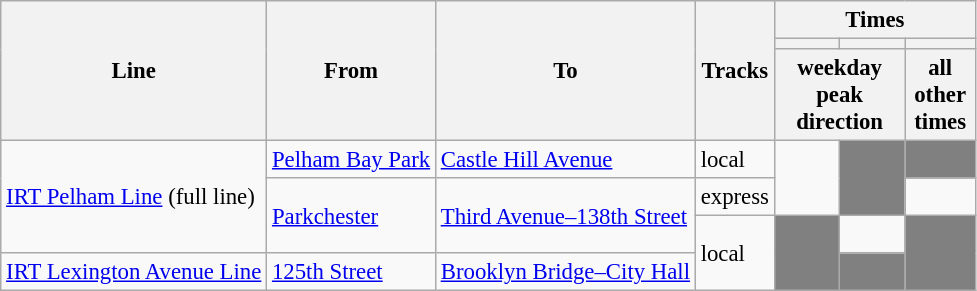<table class="wikitable collapsible" style="font-size:95%">
<tr>
<th rowspan=3>Line</th>
<th rowspan=3>From</th>
<th rowspan=3>To</th>
<th rowspan=3>Tracks</th>
<th colspan=3>Times</th>
</tr>
<tr>
<th align=center></th>
<th align=center></th>
<th align=center></th>
</tr>
<tr>
<th colspan=2 width=80>weekday peak direction</th>
<th width=40>all other times</th>
</tr>
<tr>
<td rowspan=3><a href='#'>IRT Pelham Line</a> (full line)</td>
<td><a href='#'>Pelham Bay Park</a></td>
<td><a href='#'>Castle Hill Avenue</a></td>
<td>local</td>
<td rowspan=2> </td>
<td rowspan=2 style="background:gray"> </td>
<td style="background:gray"> </td>
</tr>
<tr>
<td rowspan=2><a href='#'>Parkchester</a></td>
<td rowspan=2><a href='#'>Third Avenue–138th Street</a></td>
<td>express</td>
<td> </td>
</tr>
<tr>
<td rowspan=2>local</td>
<td rowspan=2 style="background:gray"> </td>
<td> </td>
<td rowspan=2 style="background:gray"> </td>
</tr>
<tr>
<td><a href='#'>IRT Lexington Avenue Line</a></td>
<td><a href='#'>125th Street</a></td>
<td><a href='#'>Brooklyn Bridge–City Hall</a></td>
<td style="background:gray"> </td>
</tr>
</table>
